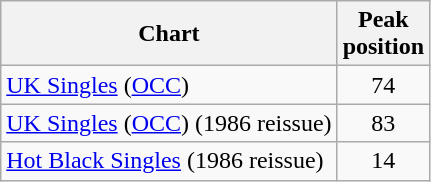<table class="wikitable sortable">
<tr>
<th>Chart</th>
<th>Peak<br>position</th>
</tr>
<tr>
<td><a href='#'>UK Singles</a> (<a href='#'>OCC</a>)</td>
<td style="text-align:center;">74</td>
</tr>
<tr>
<td><a href='#'>UK Singles</a> (<a href='#'>OCC</a>) (1986 reissue)</td>
<td style="text-align:center;">83</td>
</tr>
<tr>
<td><a href='#'>Hot Black Singles</a> (1986 reissue)</td>
<td style="text-align:center;">14</td>
</tr>
</table>
